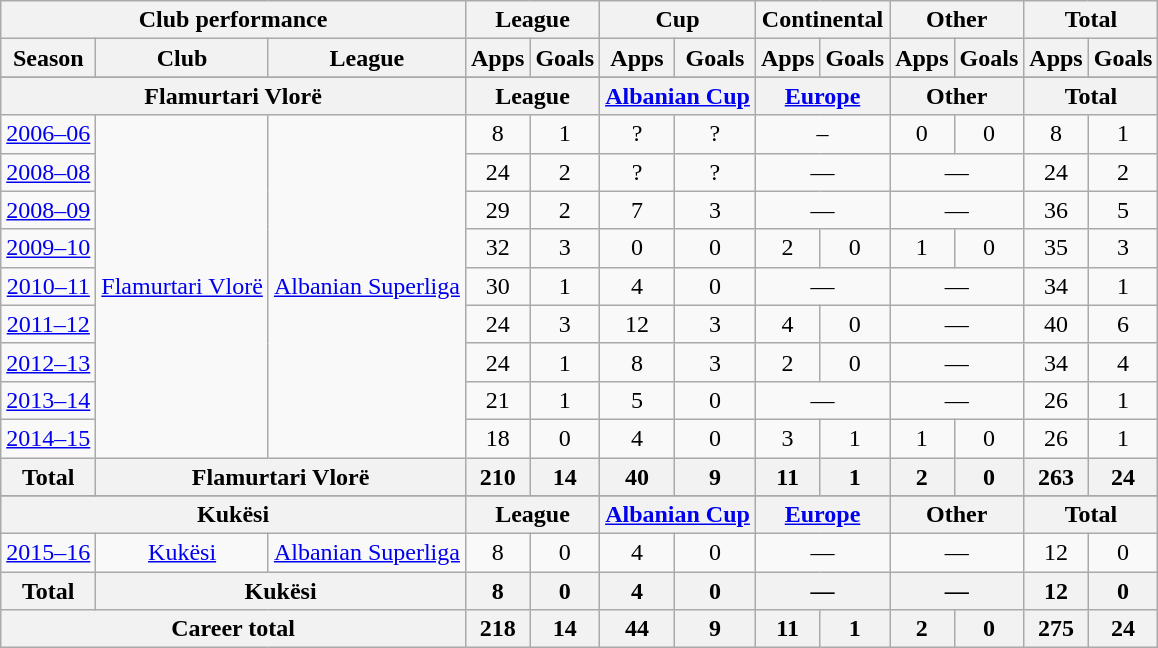<table class="wikitable" style="text-align:center">
<tr>
<th colspan=3>Club performance</th>
<th colspan=2>League</th>
<th colspan=2>Cup</th>
<th colspan=2>Continental</th>
<th colspan=2>Other</th>
<th colspan=2>Total</th>
</tr>
<tr>
<th>Season</th>
<th>Club</th>
<th>League</th>
<th>Apps</th>
<th>Goals</th>
<th>Apps</th>
<th>Goals</th>
<th>Apps</th>
<th>Goals</th>
<th>Apps</th>
<th>Goals</th>
<th>Apps</th>
<th>Goals</th>
</tr>
<tr>
</tr>
<tr>
<th colspan=3>Flamurtari Vlorë</th>
<th colspan=2>League</th>
<th colspan=2><a href='#'>Albanian Cup</a></th>
<th colspan=2><a href='#'>Europe</a></th>
<th colspan=2>Other</th>
<th colspan=2>Total</th>
</tr>
<tr>
<td><a href='#'>2006–06</a></td>
<td rowspan="9"><a href='#'>Flamurtari Vlorë</a></td>
<td rowspan="9"><a href='#'>Albanian Superliga</a></td>
<td>8</td>
<td>1</td>
<td>?</td>
<td>?</td>
<td colspan="2">–</td>
<td>0</td>
<td>0</td>
<td>8</td>
<td>1</td>
</tr>
<tr>
<td><a href='#'>2008–08</a></td>
<td>24</td>
<td>2</td>
<td>?</td>
<td>?</td>
<td colspan="2">—</td>
<td colspan="2">—</td>
<td>24</td>
<td>2</td>
</tr>
<tr>
<td><a href='#'>2008–09</a></td>
<td>29</td>
<td>2</td>
<td>7</td>
<td>3</td>
<td colspan="2">—</td>
<td colspan="2">—</td>
<td>36</td>
<td>5</td>
</tr>
<tr>
<td><a href='#'>2009–10</a></td>
<td>32</td>
<td>3</td>
<td>0</td>
<td>0</td>
<td>2</td>
<td>0</td>
<td>1</td>
<td>0</td>
<td>35</td>
<td>3</td>
</tr>
<tr>
<td><a href='#'>2010–11</a></td>
<td>30</td>
<td>1</td>
<td>4</td>
<td>0</td>
<td colspan="2">—</td>
<td colspan="2">—</td>
<td>34</td>
<td>1</td>
</tr>
<tr>
<td><a href='#'>2011–12</a></td>
<td>24</td>
<td>3</td>
<td>12</td>
<td>3</td>
<td>4</td>
<td>0</td>
<td colspan="2">—</td>
<td>40</td>
<td>6</td>
</tr>
<tr>
<td><a href='#'>2012–13</a></td>
<td>24</td>
<td>1</td>
<td>8</td>
<td>3</td>
<td>2</td>
<td>0</td>
<td colspan="2">—</td>
<td>34</td>
<td>4</td>
</tr>
<tr>
<td><a href='#'>2013–14</a></td>
<td>21</td>
<td>1</td>
<td>5</td>
<td>0</td>
<td colspan="2">—</td>
<td colspan="2">—</td>
<td>26</td>
<td>1</td>
</tr>
<tr>
<td><a href='#'>2014–15</a></td>
<td>18</td>
<td>0</td>
<td>4</td>
<td>0</td>
<td>3</td>
<td>1</td>
<td>1</td>
<td>0</td>
<td>26</td>
<td>1</td>
</tr>
<tr>
<th rowspan=1>Total</th>
<th colspan=2>Flamurtari Vlorë</th>
<th>210</th>
<th>14</th>
<th>40</th>
<th>9</th>
<th>11</th>
<th>1</th>
<th>2</th>
<th>0</th>
<th>263</th>
<th>24</th>
</tr>
<tr>
</tr>
<tr>
<th colspan=3>Kukësi</th>
<th colspan=2>League</th>
<th colspan=2><a href='#'>Albanian Cup</a></th>
<th colspan=2><a href='#'>Europe</a></th>
<th colspan=2>Other</th>
<th colspan=2>Total</th>
</tr>
<tr>
<td><a href='#'>2015–16</a></td>
<td rowspan="1"><a href='#'>Kukësi</a></td>
<td rowspan="1"><a href='#'>Albanian Superliga</a></td>
<td>8</td>
<td>0</td>
<td>4</td>
<td>0</td>
<td colspan="2">—</td>
<td colspan="2">—</td>
<td>12</td>
<td>0</td>
</tr>
<tr>
<th rowspan=1>Total</th>
<th colspan=2>Kukësi</th>
<th>8</th>
<th>0</th>
<th>4</th>
<th>0</th>
<th colspan="2">—</th>
<th colspan="2">—</th>
<th>12</th>
<th>0</th>
</tr>
<tr>
<th colspan=3>Career total</th>
<th>218</th>
<th>14</th>
<th>44</th>
<th>9</th>
<th>11</th>
<th>1</th>
<th>2</th>
<th>0</th>
<th>275</th>
<th>24</th>
</tr>
</table>
